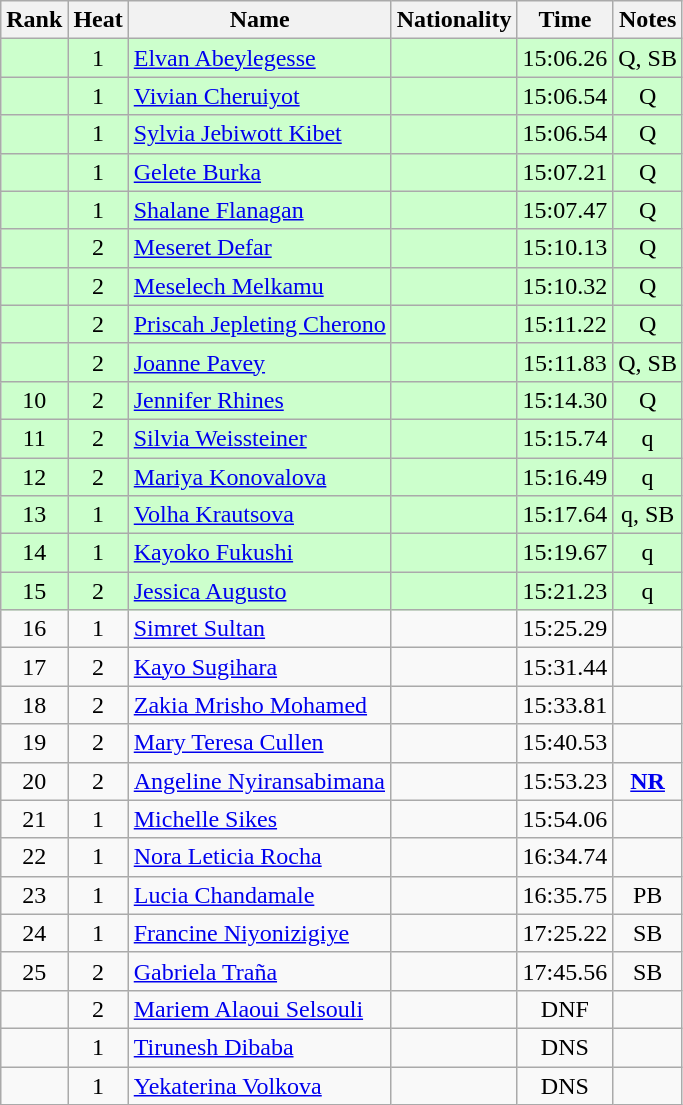<table class="wikitable sortable" style="text-align:center">
<tr>
<th>Rank</th>
<th>Heat</th>
<th>Name</th>
<th>Nationality</th>
<th>Time</th>
<th>Notes</th>
</tr>
<tr bgcolor=ccffcc>
<td></td>
<td>1</td>
<td align=left><a href='#'>Elvan Abeylegesse</a></td>
<td align=left></td>
<td>15:06.26</td>
<td>Q, SB</td>
</tr>
<tr bgcolor=ccffcc>
<td></td>
<td>1</td>
<td align=left><a href='#'>Vivian Cheruiyot</a></td>
<td align=left></td>
<td>15:06.54</td>
<td>Q</td>
</tr>
<tr bgcolor=ccffcc>
<td></td>
<td>1</td>
<td align=left><a href='#'>Sylvia Jebiwott Kibet</a></td>
<td align=left></td>
<td>15:06.54</td>
<td>Q</td>
</tr>
<tr bgcolor=ccffcc>
<td></td>
<td>1</td>
<td align=left><a href='#'>Gelete Burka</a></td>
<td align=left></td>
<td>15:07.21</td>
<td>Q</td>
</tr>
<tr bgcolor=ccffcc>
<td></td>
<td>1</td>
<td align=left><a href='#'>Shalane Flanagan</a></td>
<td align=left></td>
<td>15:07.47</td>
<td>Q</td>
</tr>
<tr bgcolor=ccffcc>
<td></td>
<td>2</td>
<td align=left><a href='#'>Meseret Defar</a></td>
<td align=left></td>
<td>15:10.13</td>
<td>Q</td>
</tr>
<tr bgcolor=ccffcc>
<td></td>
<td>2</td>
<td align=left><a href='#'>Meselech Melkamu</a></td>
<td align=left></td>
<td>15:10.32</td>
<td>Q</td>
</tr>
<tr bgcolor=ccffcc>
<td></td>
<td>2</td>
<td align=left><a href='#'>Priscah Jepleting Cherono</a></td>
<td align=left></td>
<td>15:11.22</td>
<td>Q</td>
</tr>
<tr bgcolor=ccffcc>
<td></td>
<td>2</td>
<td align=left><a href='#'>Joanne Pavey</a></td>
<td align=left></td>
<td>15:11.83</td>
<td>Q, SB</td>
</tr>
<tr bgcolor=ccffcc>
<td>10</td>
<td>2</td>
<td align=left><a href='#'>Jennifer Rhines</a></td>
<td align=left></td>
<td>15:14.30</td>
<td>Q</td>
</tr>
<tr bgcolor=ccffcc>
<td>11</td>
<td>2</td>
<td align=left><a href='#'>Silvia Weissteiner</a></td>
<td align=left></td>
<td>15:15.74</td>
<td>q</td>
</tr>
<tr bgcolor=ccffcc>
<td>12</td>
<td>2</td>
<td align=left><a href='#'>Mariya Konovalova</a></td>
<td align=left></td>
<td>15:16.49</td>
<td>q</td>
</tr>
<tr bgcolor=ccffcc>
<td>13</td>
<td>1</td>
<td align=left><a href='#'>Volha Krautsova</a></td>
<td align=left></td>
<td>15:17.64</td>
<td>q, SB</td>
</tr>
<tr bgcolor=ccffcc>
<td>14</td>
<td>1</td>
<td align=left><a href='#'>Kayoko Fukushi</a></td>
<td align=left></td>
<td>15:19.67</td>
<td>q</td>
</tr>
<tr bgcolor=ccffcc>
<td>15</td>
<td>2</td>
<td align=left><a href='#'>Jessica Augusto</a></td>
<td align=left></td>
<td>15:21.23</td>
<td>q</td>
</tr>
<tr>
<td>16</td>
<td>1</td>
<td align=left><a href='#'>Simret Sultan</a></td>
<td align=left></td>
<td>15:25.29</td>
<td></td>
</tr>
<tr>
<td>17</td>
<td>2</td>
<td align=left><a href='#'>Kayo Sugihara</a></td>
<td align=left></td>
<td>15:31.44</td>
<td></td>
</tr>
<tr>
<td>18</td>
<td>2</td>
<td align=left><a href='#'>Zakia Mrisho Mohamed</a></td>
<td align=left></td>
<td>15:33.81</td>
<td></td>
</tr>
<tr>
<td>19</td>
<td>2</td>
<td align=left><a href='#'>Mary Teresa Cullen</a></td>
<td align=left></td>
<td>15:40.53</td>
<td></td>
</tr>
<tr>
<td>20</td>
<td>2</td>
<td align=left><a href='#'>Angeline Nyiransabimana</a></td>
<td align=left></td>
<td>15:53.23</td>
<td><strong><a href='#'>NR</a></strong></td>
</tr>
<tr>
<td>21</td>
<td>1</td>
<td align=left><a href='#'>Michelle Sikes</a></td>
<td align=left></td>
<td>15:54.06</td>
<td></td>
</tr>
<tr>
<td>22</td>
<td>1</td>
<td align=left><a href='#'>Nora Leticia Rocha</a></td>
<td align=left></td>
<td>16:34.74</td>
<td></td>
</tr>
<tr>
<td>23</td>
<td>1</td>
<td align=left><a href='#'>Lucia Chandamale</a></td>
<td align=left></td>
<td>16:35.75</td>
<td>PB</td>
</tr>
<tr>
<td>24</td>
<td>1</td>
<td align=left><a href='#'>Francine Niyonizigiye</a></td>
<td align=left></td>
<td>17:25.22</td>
<td>SB</td>
</tr>
<tr>
<td>25</td>
<td>2</td>
<td align=left><a href='#'>Gabriela Traña</a></td>
<td align=left></td>
<td>17:45.56</td>
<td>SB</td>
</tr>
<tr>
<td></td>
<td>2</td>
<td align=left><a href='#'>Mariem Alaoui Selsouli</a></td>
<td align=left></td>
<td>DNF</td>
<td></td>
</tr>
<tr>
<td></td>
<td>1</td>
<td align=left><a href='#'>Tirunesh Dibaba</a></td>
<td align=left></td>
<td>DNS</td>
<td></td>
</tr>
<tr>
<td></td>
<td>1</td>
<td align=left><a href='#'>Yekaterina Volkova</a></td>
<td align=left></td>
<td>DNS</td>
<td></td>
</tr>
</table>
